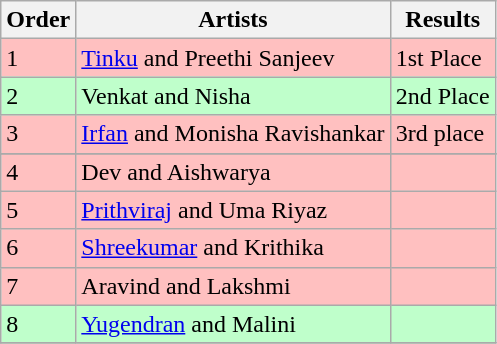<table class="wikitable">
<tr>
<th>Order</th>
<th>Artists</th>
<th>Results</th>
</tr>
<tr>
<td bgcolor="#FFC0C0">1</td>
<td bgcolor="#FFC0C0"><a href='#'>Tinku</a> and Preethi Sanjeev</td>
<td bgcolor="#FFC0C0">1st Place</td>
</tr>
<tr>
<td bgcolor="#BFFFCB">2</td>
<td bgcolor="#BFFFCB">Venkat and Nisha</td>
<td bgcolor="#BFFFCB">2nd Place</td>
</tr>
<tr>
<td bgcolor="#FFC0C0">3</td>
<td bgcolor="#FFC0C0"><a href='#'>Irfan</a> and Monisha Ravishankar</td>
<td bgcolor="#FFC0C0">3rd place</td>
</tr>
<tr>
</tr>
<tr>
<td bgcolor="#FFC0C0">4</td>
<td bgcolor="#FFC0C0">Dev and Aishwarya</td>
<td bgcolor="#FFC0C0"></td>
</tr>
<tr>
<td bgcolor="#FFC0C0">5</td>
<td bgcolor="#FFC0C0"><a href='#'>Prithviraj</a> and Uma Riyaz</td>
<td bgcolor="#FFC0C0"></td>
</tr>
<tr>
<td bgcolor="#FFC0C0">6</td>
<td bgcolor="#FFC0C0"><a href='#'>Shreekumar</a> and Krithika</td>
<td bgcolor="#FFC0C0"></td>
</tr>
<tr>
<td bgcolor="#FFC0C0">7</td>
<td bgcolor="#FFC0C0">Aravind and Lakshmi</td>
<td bgcolor="#FFC0C0"></td>
</tr>
<tr>
<td bgcolor="#BFFFCB">8</td>
<td bgcolor="#BFFFCB"><a href='#'>Yugendran</a> and Malini</td>
<td bgcolor="#BFFFCB"></td>
</tr>
<tr>
</tr>
</table>
